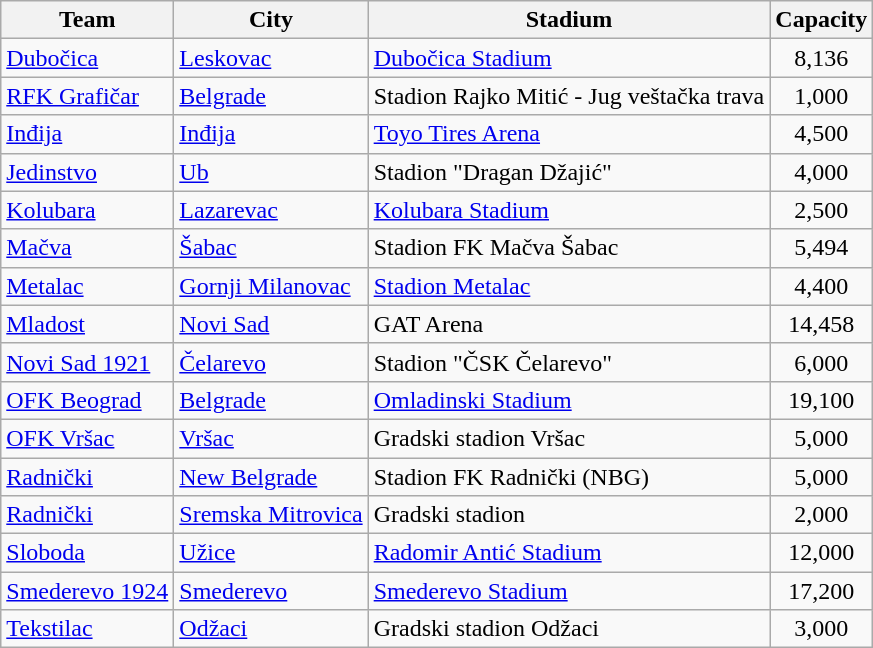<table class="wikitable sortable">
<tr>
<th>Team</th>
<th>City</th>
<th>Stadium</th>
<th>Capacity</th>
</tr>
<tr>
<td><a href='#'>Dubočica</a></td>
<td><a href='#'>Leskovac</a></td>
<td><a href='#'>Dubočica Stadium</a></td>
<td style="text-align:center">8,136</td>
</tr>
<tr>
<td><a href='#'>RFK Grafičar</a></td>
<td><a href='#'>Belgrade</a></td>
<td>Stadion Rajko Mitić - Jug veštačka trava</td>
<td style="text-align:center">1,000</td>
</tr>
<tr>
<td><a href='#'>Inđija</a></td>
<td><a href='#'>Inđija</a></td>
<td><a href='#'>Toyo Tires Arena</a></td>
<td style="text-align:center">4,500</td>
</tr>
<tr>
<td><a href='#'>Jedinstvo</a></td>
<td><a href='#'>Ub</a></td>
<td>Stadion "Dragan Džajić"</td>
<td style="text-align:center">4,000</td>
</tr>
<tr>
<td><a href='#'>Kolubara</a></td>
<td><a href='#'>Lazarevac</a></td>
<td><a href='#'>Kolubara Stadium</a></td>
<td style="text-align:center">2,500</td>
</tr>
<tr>
<td><a href='#'>Mačva</a></td>
<td><a href='#'>Šabac</a></td>
<td>Stadion FK Mačva Šabac</td>
<td style="text-align:center">5,494</td>
</tr>
<tr>
<td><a href='#'>Metalac</a></td>
<td><a href='#'>Gornji Milanovac</a></td>
<td><a href='#'>Stadion Metalac</a></td>
<td style="text-align:center">4,400</td>
</tr>
<tr>
<td><a href='#'>Mladost</a></td>
<td><a href='#'>Novi Sad</a></td>
<td>GAT Arena</td>
<td style="text-align:center">14,458</td>
</tr>
<tr>
<td><a href='#'>Novi Sad 1921</a></td>
<td><a href='#'>Čelarevo</a></td>
<td>Stadion "ČSK Čelarevo"</td>
<td style="text-align:center">6,000</td>
</tr>
<tr>
<td><a href='#'>OFK Beograd</a></td>
<td><a href='#'>Belgrade</a></td>
<td><a href='#'>Omladinski Stadium</a></td>
<td style="text-align:center">19,100</td>
</tr>
<tr>
<td><a href='#'>OFK Vršac</a></td>
<td><a href='#'>Vršac</a></td>
<td>Gradski stadion Vršac</td>
<td style="text-align:center">5,000</td>
</tr>
<tr>
<td><a href='#'>Radnički</a></td>
<td><a href='#'>New Belgrade</a></td>
<td>Stadion FK Radnički (NBG)</td>
<td style="text-align:center">5,000</td>
</tr>
<tr>
<td><a href='#'>Radnički</a></td>
<td><a href='#'>Sremska Mitrovica</a></td>
<td>Gradski stadion</td>
<td style="text-align:center">2,000</td>
</tr>
<tr>
<td><a href='#'>Sloboda</a></td>
<td><a href='#'>Užice</a></td>
<td><a href='#'>Radomir Antić Stadium</a></td>
<td style="text-align:center">12,000</td>
</tr>
<tr>
<td><a href='#'>Smederevo 1924</a></td>
<td><a href='#'>Smederevo</a></td>
<td><a href='#'>Smederevo Stadium</a></td>
<td style="text-align:center">17,200</td>
</tr>
<tr>
<td><a href='#'>Tekstilac</a></td>
<td><a href='#'>Odžaci</a></td>
<td>Gradski stadion Odžaci</td>
<td style="text-align:center">3,000</td>
</tr>
</table>
